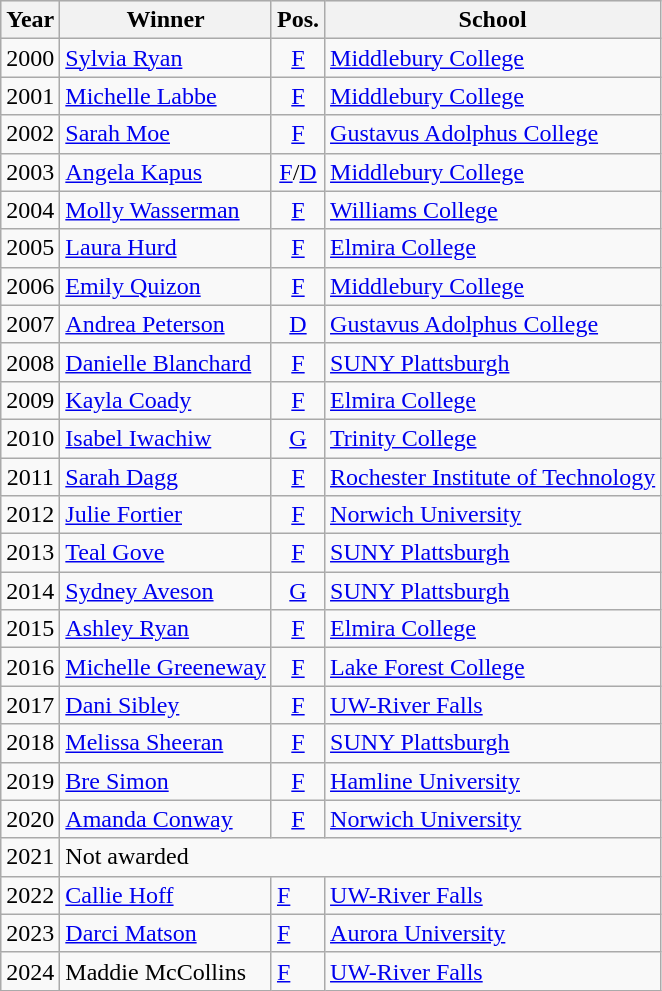<table class="wikitable sortable">
<tr style="background:#e5e5e5;">
<th>Year</th>
<th>Winner</th>
<th>Pos.</th>
<th>School</th>
</tr>
<tr>
<td style="text-align: center;">2000</td>
<td><a href='#'>Sylvia Ryan</a></td>
<td style="text-align: center;"><a href='#'>F</a></td>
<td><a href='#'>Middlebury College</a></td>
</tr>
<tr>
<td style="text-align: center;">2001</td>
<td><a href='#'>Michelle Labbe</a></td>
<td style="text-align: center;"><a href='#'>F</a></td>
<td><a href='#'>Middlebury College</a></td>
</tr>
<tr>
<td style="text-align: center;">2002</td>
<td><a href='#'>Sarah Moe</a></td>
<td style="text-align: center;"><a href='#'>F</a></td>
<td><a href='#'>Gustavus Adolphus College</a></td>
</tr>
<tr>
<td style="text-align: center;">2003</td>
<td><a href='#'>Angela Kapus</a></td>
<td style="text-align: center;"><a href='#'>F</a>/<a href='#'>D</a></td>
<td><a href='#'>Middlebury College</a></td>
</tr>
<tr>
<td style="text-align: center;">2004</td>
<td><a href='#'>Molly Wasserman</a></td>
<td style="text-align: center;"><a href='#'>F</a></td>
<td><a href='#'>Williams College</a></td>
</tr>
<tr>
<td style="text-align: center;">2005</td>
<td><a href='#'>Laura Hurd</a></td>
<td style="text-align: center;"><a href='#'>F</a></td>
<td><a href='#'>Elmira College</a></td>
</tr>
<tr>
<td style="text-align: center;">2006</td>
<td><a href='#'>Emily Quizon</a></td>
<td style="text-align: center;"><a href='#'>F</a></td>
<td><a href='#'>Middlebury College</a></td>
</tr>
<tr>
<td style="text-align: center;">2007</td>
<td><a href='#'>Andrea Peterson</a></td>
<td style="text-align: center;"><a href='#'>D</a></td>
<td><a href='#'>Gustavus Adolphus College</a></td>
</tr>
<tr>
<td style="text-align: center;">2008</td>
<td><a href='#'>Danielle Blanchard</a></td>
<td style="text-align: center;"><a href='#'>F</a></td>
<td><a href='#'>SUNY Plattsburgh</a></td>
</tr>
<tr>
<td style="text-align: center;">2009</td>
<td><a href='#'>Kayla Coady</a></td>
<td style="text-align: center;"><a href='#'>F</a></td>
<td><a href='#'>Elmira College</a></td>
</tr>
<tr>
<td style="text-align: center;">2010</td>
<td><a href='#'>Isabel Iwachiw</a></td>
<td style="text-align: center;"><a href='#'>G</a></td>
<td><a href='#'>Trinity College</a></td>
</tr>
<tr>
<td style="text-align: center;">2011</td>
<td><a href='#'>Sarah Dagg</a></td>
<td style="text-align: center;"><a href='#'>F</a></td>
<td><a href='#'>Rochester Institute of Technology</a></td>
</tr>
<tr>
<td style="text-align: center;">2012</td>
<td><a href='#'>Julie Fortier</a></td>
<td style="text-align: center;"><a href='#'>F</a></td>
<td><a href='#'>Norwich University</a></td>
</tr>
<tr>
<td style="text-align: center;">2013</td>
<td><a href='#'>Teal Gove</a></td>
<td style="text-align: center;"><a href='#'>F</a></td>
<td><a href='#'>SUNY Plattsburgh</a></td>
</tr>
<tr>
<td style="text-align: center;">2014</td>
<td><a href='#'>Sydney Aveson</a></td>
<td style="text-align: center;"><a href='#'>G</a></td>
<td><a href='#'>SUNY Plattsburgh</a></td>
</tr>
<tr>
<td style="text-align: center;">2015</td>
<td><a href='#'>Ashley Ryan</a></td>
<td style="text-align: center;"><a href='#'>F</a></td>
<td><a href='#'>Elmira College</a></td>
</tr>
<tr>
<td style="text-align: center;">2016</td>
<td><a href='#'>Michelle Greeneway</a></td>
<td style="text-align: center;"><a href='#'>F</a></td>
<td><a href='#'>Lake Forest College</a></td>
</tr>
<tr>
<td style="text-align: center;">2017</td>
<td><a href='#'>Dani Sibley</a></td>
<td style="text-align: center;"><a href='#'>F</a></td>
<td><a href='#'>UW-River Falls</a></td>
</tr>
<tr>
<td style="text-align: center;">2018</td>
<td><a href='#'>Melissa Sheeran</a></td>
<td style="text-align: center;"><a href='#'>F</a></td>
<td><a href='#'>SUNY Plattsburgh</a></td>
</tr>
<tr>
<td style="text-align: center;">2019</td>
<td><a href='#'>Bre Simon</a></td>
<td style="text-align: center;"><a href='#'>F</a></td>
<td><a href='#'>Hamline University</a></td>
</tr>
<tr>
<td style="text-align: center;">2020</td>
<td><a href='#'>Amanda Conway</a></td>
<td style="text-align: center;"><a href='#'>F</a></td>
<td><a href='#'>Norwich University</a></td>
</tr>
<tr>
<td style="text-align: center;">2021</td>
<td colspan="3">Not awarded</td>
</tr>
<tr>
<td style="text-align: center;">2022</td>
<td><a href='#'>Callie Hoff</a></td>
<td><a href='#'>F</a></td>
<td><a href='#'>UW-River Falls</a></td>
</tr>
<tr>
<td style="text-align: center;">2023</td>
<td><a href='#'>Darci Matson</a></td>
<td><a href='#'>F</a></td>
<td><a href='#'>Aurora University</a></td>
</tr>
<tr>
<td style="text-align: center;">2024</td>
<td>Maddie McCollins</td>
<td><a href='#'>F</a></td>
<td><a href='#'>UW-River Falls</a></td>
</tr>
</table>
